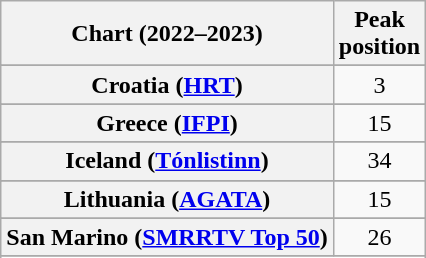<table class="wikitable sortable plainrowheaders" style="text-align:center">
<tr>
<th scope="col">Chart (2022–2023)</th>
<th scope="col">Peak<br>position</th>
</tr>
<tr>
</tr>
<tr>
</tr>
<tr>
</tr>
<tr>
</tr>
<tr>
</tr>
<tr>
</tr>
<tr>
<th scope="row">Croatia (<a href='#'>HRT</a>)</th>
<td>3</td>
</tr>
<tr>
</tr>
<tr>
</tr>
<tr>
</tr>
<tr>
</tr>
<tr>
</tr>
<tr>
<th scope="row">Greece (<a href='#'>IFPI</a>)</th>
<td>15</td>
</tr>
<tr>
</tr>
<tr>
</tr>
<tr>
<th scope="row">Iceland (<a href='#'>Tónlistinn</a>)</th>
<td>34</td>
</tr>
<tr>
</tr>
<tr>
</tr>
<tr>
<th scope="row">Lithuania (<a href='#'>AGATA</a>)</th>
<td>15</td>
</tr>
<tr>
</tr>
<tr>
</tr>
<tr>
</tr>
<tr>
</tr>
<tr>
</tr>
<tr>
<th scope="row">San Marino (<a href='#'>SMRRTV Top 50</a>)</th>
<td>26</td>
</tr>
<tr>
</tr>
<tr>
</tr>
<tr>
</tr>
<tr>
</tr>
<tr>
</tr>
<tr>
</tr>
<tr>
</tr>
</table>
